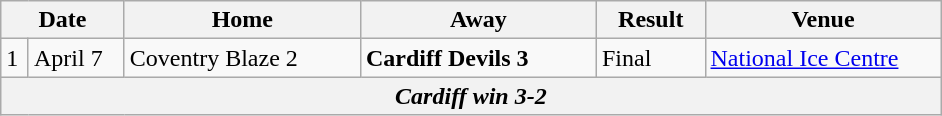<table class="wikitable">
<tr>
<th colspan=2 width=75>Date</th>
<th width=150>Home</th>
<th width=150>Away</th>
<th width=65>Result</th>
<th width=150>Venue</th>
</tr>
<tr>
<td>1</td>
<td>April 7</td>
<td>Coventry Blaze 2</td>
<td><strong>Cardiff Devils 3</strong></td>
<td>Final</td>
<td><a href='#'>National Ice Centre</a></td>
</tr>
<tr>
<th colspan=8><strong><em>Cardiff win 3-2</em></strong></th>
</tr>
</table>
